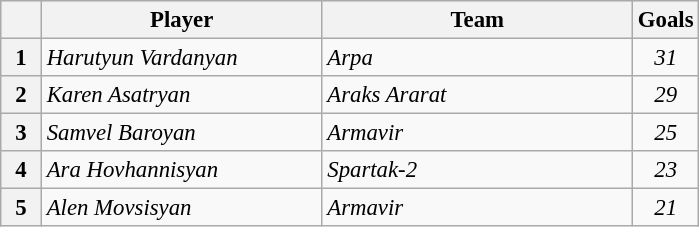<table class="wikitable" style="font-size:95%;">
<tr bgcolor="#efefef">
<th width="20"></th>
<th width="180">Player</th>
<th width="200">Team</th>
<th width="30">Goals</th>
</tr>
<tr !>
<th>1</th>
<td><em>Harutyun Vardanyan</em></td>
<td><em>Arpa</em></td>
<td align=center><em>31</em></td>
</tr>
<tr !>
<th>2</th>
<td><em>Karen Asatryan</em></td>
<td><em>Araks Ararat</em></td>
<td align=center><em>29</em></td>
</tr>
<tr !>
<th>3</th>
<td><em>Samvel Baroyan</em></td>
<td><em>Armavir</em></td>
<td align=center><em>25</em></td>
</tr>
<tr !>
<th>4</th>
<td><em>Ara Hovhannisyan</em></td>
<td><em>Spartak-2</em></td>
<td align=center><em>23</em></td>
</tr>
<tr !>
<th>5</th>
<td><em>Alen Movsisyan</em></td>
<td><em>Armavir</em></td>
<td align=center><em>21</em></td>
</tr>
</table>
